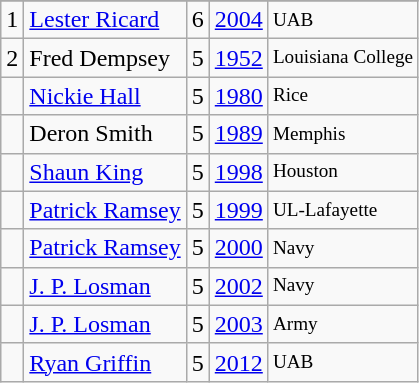<table class="wikitable">
<tr>
</tr>
<tr>
<td>1</td>
<td><a href='#'>Lester Ricard</a></td>
<td>6</td>
<td><a href='#'>2004</a></td>
<td style="font-size:80%;">UAB</td>
</tr>
<tr>
<td>2</td>
<td>Fred Dempsey</td>
<td>5</td>
<td><a href='#'>1952</a></td>
<td style="font-size:80%;">Louisiana College</td>
</tr>
<tr>
<td></td>
<td><a href='#'>Nickie Hall</a></td>
<td>5</td>
<td><a href='#'>1980</a></td>
<td style="font-size:80%;">Rice</td>
</tr>
<tr>
<td></td>
<td>Deron Smith</td>
<td>5</td>
<td><a href='#'>1989</a></td>
<td style="font-size:80%;">Memphis</td>
</tr>
<tr>
<td></td>
<td><a href='#'>Shaun King</a></td>
<td>5</td>
<td><a href='#'>1998</a></td>
<td style="font-size:80%;">Houston</td>
</tr>
<tr>
<td></td>
<td><a href='#'>Patrick Ramsey</a></td>
<td>5</td>
<td><a href='#'>1999</a></td>
<td style="font-size:80%;">UL-Lafayette</td>
</tr>
<tr>
<td></td>
<td><a href='#'>Patrick Ramsey</a></td>
<td>5</td>
<td><a href='#'>2000</a></td>
<td style="font-size:80%;">Navy</td>
</tr>
<tr>
<td></td>
<td><a href='#'>J. P. Losman</a></td>
<td>5</td>
<td><a href='#'>2002</a></td>
<td style="font-size:80%;">Navy</td>
</tr>
<tr>
<td></td>
<td><a href='#'>J. P. Losman</a></td>
<td>5</td>
<td><a href='#'>2003</a></td>
<td style="font-size:80%;">Army</td>
</tr>
<tr>
<td></td>
<td><a href='#'>Ryan Griffin</a></td>
<td>5</td>
<td><a href='#'>2012</a></td>
<td style="font-size:80%;">UAB</td>
</tr>
</table>
